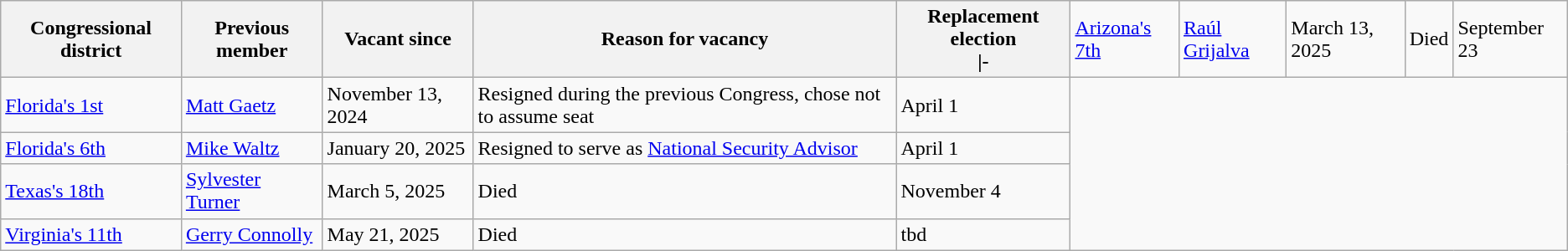<table class="wikitable sortable">
<tr>
<th>Congressional district</th>
<th>Previous member</th>
<th>Vacant since</th>
<th>Reason for vacancy</th>
<th>Replacement election<br>|-</th>
<td><a href='#'>Arizona's 7th</a></td>
<td><a href='#'>Raúl Grijalva</a></td>
<td>March 13, 2025</td>
<td>Died<br></td>
<td>September 23</td>
</tr>
<tr>
<td><a href='#'>Florida's 1st</a></td>
<td><a href='#'>Matt Gaetz</a></td>
<td>November 13, 2024</td>
<td>Resigned during the previous Congress, chose not to assume seat<br></td>
<td>April 1</td>
</tr>
<tr>
<td><a href='#'>Florida's 6th</a></td>
<td><a href='#'>Mike Waltz</a></td>
<td>January 20, 2025</td>
<td>Resigned to serve as <a href='#'>National Security Advisor</a><br></td>
<td>April 1</td>
</tr>
<tr>
<td><a href='#'>Texas's 18th</a></td>
<td><a href='#'>Sylvester Turner</a></td>
<td>March 5, 2025</td>
<td>Died<br></td>
<td>November 4</td>
</tr>
<tr>
<td><a href='#'>Virginia's 11th</a></td>
<td><a href='#'>Gerry Connolly</a></td>
<td>May 21, 2025</td>
<td>Died<br></td>
<td>tbd</td>
</tr>
</table>
